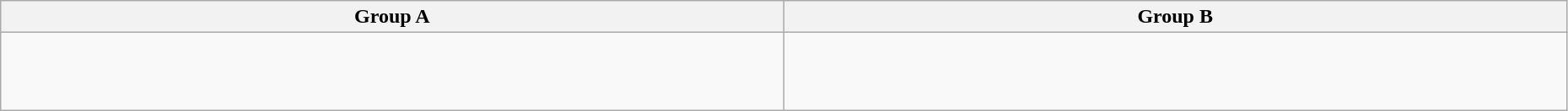<table class="wikitable" width="98%">
<tr>
<th width="25%">Group A</th>
<th width="25%">Group B</th>
</tr>
<tr>
<td><br><br><br></td>
<td><br><br><br></td>
</tr>
</table>
